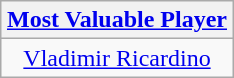<table class=wikitable style="text-align:center; margin:auto">
<tr>
<th><a href='#'>Most Valuable Player</a></th>
</tr>
<tr>
<td> <a href='#'>Vladimir Ricardino</a></td>
</tr>
</table>
